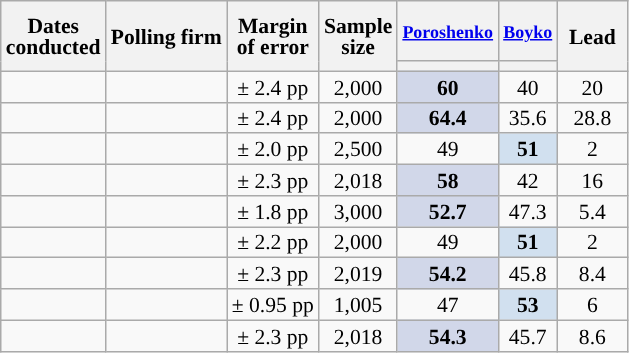<table class="wikitable sortable mw-datatable mw-collapsible" style="text-align:center;font-size:90%;line-height:14px;">
<tr style="height:40px;">
<th rowspan="2">Dates<br>conducted</th>
<th rowspan="2">Polling firm</th>
<th rowspan="2">Margin<br>of error</th>
<th rowspan="2">Sample<br>size</th>
<th> <small><a href='#'>Poroshenko</a></small><br></th>
<th> <small><a href='#'>Boyko</a></small><br></th>
<th rowspan="2" style="width:40px;">Lead</th>
</tr>
<tr>
<th data-sort-type="number" style="background:"></th>
<th data-sort-type="number" style="background:"></th>
</tr>
<tr>
<td></td>
<td></td>
<td>± 2.4 pp</td>
<td>2,000</td>
<td style="background:#D1D7E9"><strong>60</strong></td>
<td>40</td>
<td style="background:">20</td>
</tr>
<tr>
<td></td>
<td></td>
<td>± 2.4 pp</td>
<td>2,000</td>
<td style="background:#D1D7E9"><strong>64.4</strong></td>
<td>35.6</td>
<td style="background:">28.8</td>
</tr>
<tr>
<td></td>
<td></td>
<td>± 2.0 pp</td>
<td>2,500</td>
<td>49</td>
<td style="background:#D1E0EF"><strong>51</strong></td>
<td style="background:">2</td>
</tr>
<tr>
<td></td>
<td></td>
<td>± 2.3 pp</td>
<td>2,018</td>
<td style="background:#D1D7E9"><strong>58</strong></td>
<td>42</td>
<td style="background:">16</td>
</tr>
<tr>
<td></td>
<td></td>
<td>± 1.8 pp</td>
<td>3,000</td>
<td style="background:#D1D7E9"><strong>52.7</strong></td>
<td>47.3</td>
<td style="background:">5.4</td>
</tr>
<tr>
<td></td>
<td></td>
<td>± 2.2 pp</td>
<td>2,000</td>
<td>49</td>
<td style="background:#D1E0EF"><strong>51</strong></td>
<td style="background:">2</td>
</tr>
<tr>
<td></td>
<td></td>
<td>± 2.3 pp</td>
<td>2,019</td>
<td style="background:#D1D7E9"><strong>54.2</strong></td>
<td>45.8</td>
<td style="background:">8.4</td>
</tr>
<tr>
<td></td>
<td></td>
<td>± 0.95 pp</td>
<td>1,005</td>
<td>47</td>
<td style="background:#D1E0EF"><strong>53</strong></td>
<td style="background:">6</td>
</tr>
<tr>
<td></td>
<td></td>
<td>± 2.3 pp</td>
<td>2,018</td>
<td style="background:#D1D7E9"><strong>54.3</strong></td>
<td>45.7</td>
<td style="background:">8.6</td>
</tr>
</table>
